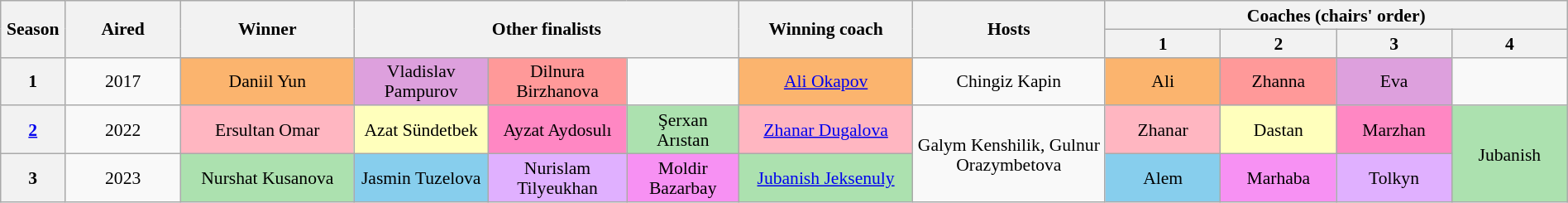<table class="wikitable" style="text-align:center; font-size:90%; line-height:16px; width:100%">
<tr>
<th rowspan="2" width="1%" scope="col">Season</th>
<th rowspan="2" width="6%" scope="col">Aired</th>
<th rowspan="2" width="9%" scope="col">Winner</th>
<th colspan="3" rowspan="2" width="20%" scope="col">Other finalists</th>
<th rowspan="2" width="9%" scope="col">Winning coach</th>
<th rowspan="2" width="10%">Hosts</th>
<th colspan="4">Coaches (chairs' order)</th>
</tr>
<tr>
<th width="6%">1</th>
<th width="6%">2</th>
<th width="6%">3</th>
<th width="6%">4</th>
</tr>
<tr>
<th>1</th>
<td>2017</td>
<td bgcolor="#fbb46e">Daniil Yun</td>
<td bgcolor="#dda0dd">Vladislav Pampurov</td>
<td bgcolor="#ff9999">Dilnura Birzhanova</td>
<td></td>
<td bgcolor="#fbb46e"><a href='#'>Ali Okapov</a></td>
<td width="8%">Chingiz Kapin</td>
<td bgcolor="#fbb46e">Ali</td>
<td bgcolor="#ff9999">Zhanna</td>
<td bgcolor="#dda0dd">Eva</td>
<td></td>
</tr>
<tr>
<th><a href='#'>2</a></th>
<td>2022</td>
<td bgcolor="lightpink">Ersultan Omar</td>
<td bgcolor="#ffffbc">Azat Sündetbek</td>
<td bgcolor="#FF87C3">Ayzat Aydosulı</td>
<td bgcolor="#ace1af">Şerxan Arıstan</td>
<td bgcolor="lightpink"><a href='#'>Zhanar Dugalova</a></td>
<td rowspan="2">Galym Kenshilik, Gulnur Orazymbetova</td>
<td bgcolor="lightpink">Zhanar</td>
<td bgcolor="#ffffbc">Dastan</td>
<td bgcolor="#FF87C3">Marzhan</td>
<td bgcolor="#ace1af" rowspan="2">Jubanish</td>
</tr>
<tr>
<th>3</th>
<td>2023</td>
<td bgcolor="#ace1af">Nurshat Kusanova</td>
<td bgcolor="#87ceed">Jasmin Tuzelova</td>
<td bgcolor="#e0b0ff">Nurislam Tilyeukhan</td>
<td bgcolor="#f791f3">Moldir Bazarbay</td>
<td bgcolor="#ace1af"><a href='#'>Jubanish Jeksenuly</a></td>
<td bgcolor="#87ceed">Alem</td>
<td bgcolor="#f791f3">Marhaba</td>
<td bgcolor="#e0b0ff">Tolkyn</td>
</tr>
</table>
